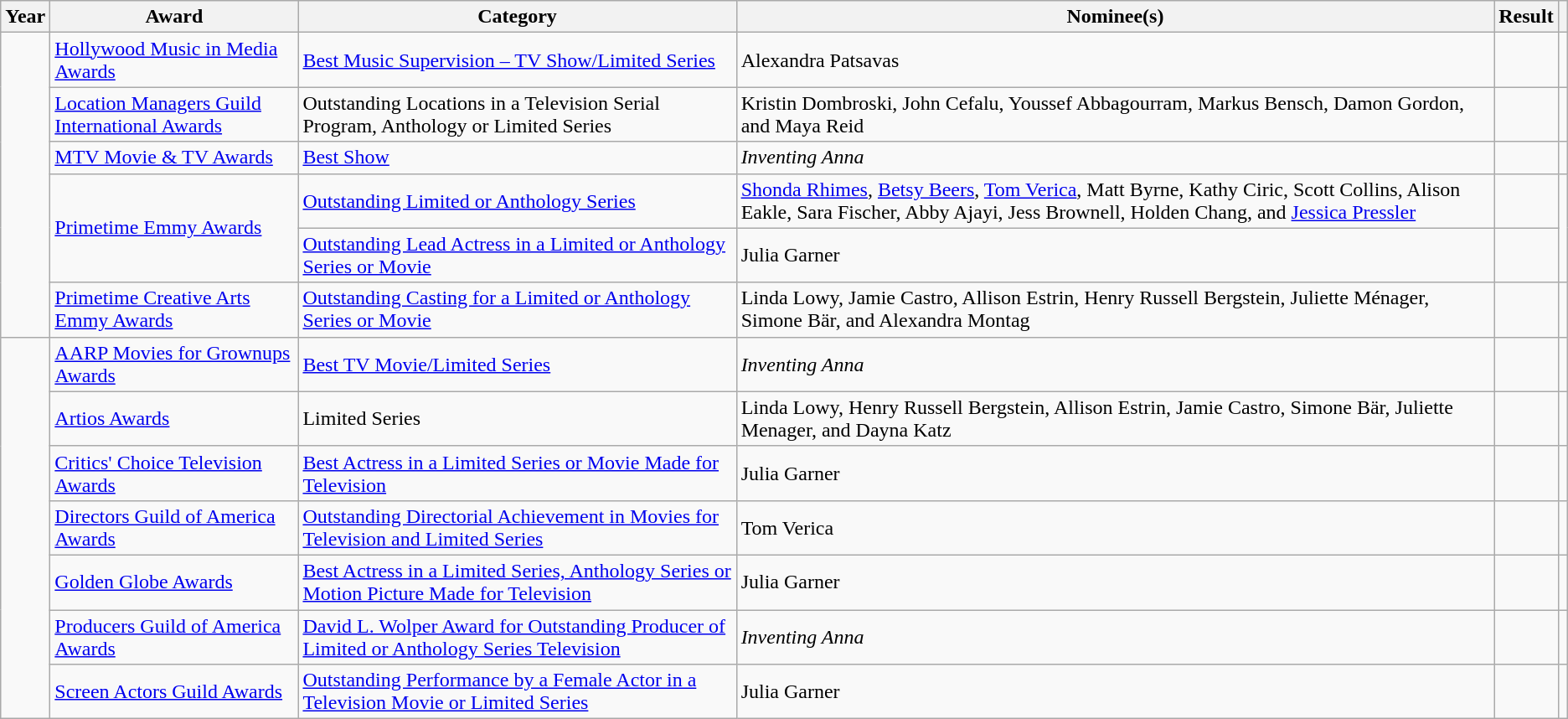<table class="wikitable sortable">
<tr>
<th>Year</th>
<th>Award</th>
<th>Category</th>
<th>Nominee(s)</th>
<th>Result</th>
<th></th>
</tr>
<tr>
<td rowspan="6"></td>
<td><a href='#'>Hollywood Music in Media Awards</a></td>
<td><a href='#'>Best Music Supervision – TV Show/Limited Series</a></td>
<td>Alexandra Patsavas</td>
<td></td>
<td align="center"></td>
</tr>
<tr>
<td><a href='#'>Location Managers Guild International Awards</a></td>
<td>Outstanding Locations in a Television Serial Program, Anthology or Limited Series</td>
<td>Kristin Dombroski, John Cefalu, Youssef Abbagourram, Markus Bensch, Damon Gordon, and Maya Reid</td>
<td></td>
<td align="center"></td>
</tr>
<tr>
<td><a href='#'>MTV Movie & TV Awards</a></td>
<td><a href='#'>Best Show</a></td>
<td><em>Inventing Anna</em></td>
<td></td>
<td align="center"></td>
</tr>
<tr>
<td rowspan="2"><a href='#'>Primetime Emmy Awards</a></td>
<td><a href='#'>Outstanding Limited or Anthology Series</a></td>
<td><a href='#'>Shonda Rhimes</a>, <a href='#'>Betsy Beers</a>, <a href='#'>Tom Verica</a>, Matt Byrne, Kathy Ciric, Scott Collins, Alison Eakle, Sara Fischer, Abby Ajayi, Jess Brownell, Holden Chang, and <a href='#'>Jessica Pressler</a></td>
<td></td>
<td align="center" rowspan="2"></td>
</tr>
<tr>
<td><a href='#'>Outstanding Lead Actress in a Limited or Anthology Series or Movie</a></td>
<td>Julia Garner</td>
<td></td>
</tr>
<tr>
<td><a href='#'>Primetime Creative Arts Emmy Awards</a></td>
<td><a href='#'>Outstanding Casting for a Limited or Anthology Series or Movie</a></td>
<td>Linda Lowy, Jamie Castro, Allison Estrin, Henry Russell Bergstein, Juliette Ménager, Simone Bär, and Alexandra Montag</td>
<td></td>
<td align="center"></td>
</tr>
<tr>
<td rowspan="7"></td>
<td><a href='#'>AARP Movies for Grownups Awards</a></td>
<td><a href='#'>Best TV Movie/Limited Series</a></td>
<td><em>Inventing Anna</em></td>
<td></td>
<td align="center"></td>
</tr>
<tr>
<td><a href='#'>Artios Awards</a></td>
<td>Limited Series</td>
<td>Linda Lowy, Henry Russell Bergstein, Allison Estrin, Jamie Castro, Simone Bär, Juliette Menager, and Dayna Katz</td>
<td></td>
<td align="center"></td>
</tr>
<tr>
<td><a href='#'>Critics' Choice Television Awards</a></td>
<td><a href='#'>Best Actress in a Limited Series or Movie Made for Television</a></td>
<td>Julia Garner</td>
<td></td>
<td align="center"></td>
</tr>
<tr>
<td><a href='#'>Directors Guild of America Awards</a></td>
<td><a href='#'>Outstanding Directorial Achievement in Movies for Television and Limited Series</a></td>
<td>Tom Verica </td>
<td></td>
<td align="center"></td>
</tr>
<tr>
<td><a href='#'>Golden Globe Awards</a></td>
<td><a href='#'>Best Actress in a Limited Series, Anthology Series or Motion Picture Made for Television</a></td>
<td>Julia Garner</td>
<td></td>
<td align="center"></td>
</tr>
<tr>
<td><a href='#'>Producers Guild of America Awards</a></td>
<td><a href='#'>David L. Wolper Award for Outstanding Producer of Limited or Anthology Series Television</a></td>
<td><em>Inventing Anna</em></td>
<td></td>
<td align="center"></td>
</tr>
<tr>
<td><a href='#'>Screen Actors Guild Awards</a></td>
<td><a href='#'>Outstanding Performance by a Female Actor in a Television Movie or Limited Series</a></td>
<td>Julia Garner</td>
<td></td>
<td align="center"></td>
</tr>
</table>
